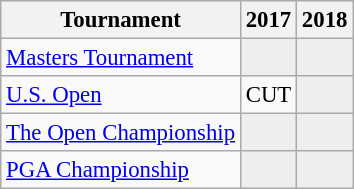<table class="wikitable" style="font-size:95%;text-align:center;">
<tr>
<th>Tournament</th>
<th>2017</th>
<th>2018</th>
</tr>
<tr>
<td align=left><a href='#'>Masters Tournament</a></td>
<td style="background:#eeeeee;"></td>
<td style="background:#eeeeee;"></td>
</tr>
<tr>
<td align=left><a href='#'>U.S. Open</a></td>
<td>CUT</td>
<td style="background:#eeeeee;"></td>
</tr>
<tr>
<td align=left><a href='#'>The Open Championship</a></td>
<td style="background:#eeeeee;"></td>
<td style="background:#eeeeee;"></td>
</tr>
<tr>
<td align=left><a href='#'>PGA Championship</a></td>
<td style="background:#eeeeee;"></td>
<td style="background:#eeeeee;"></td>
</tr>
</table>
